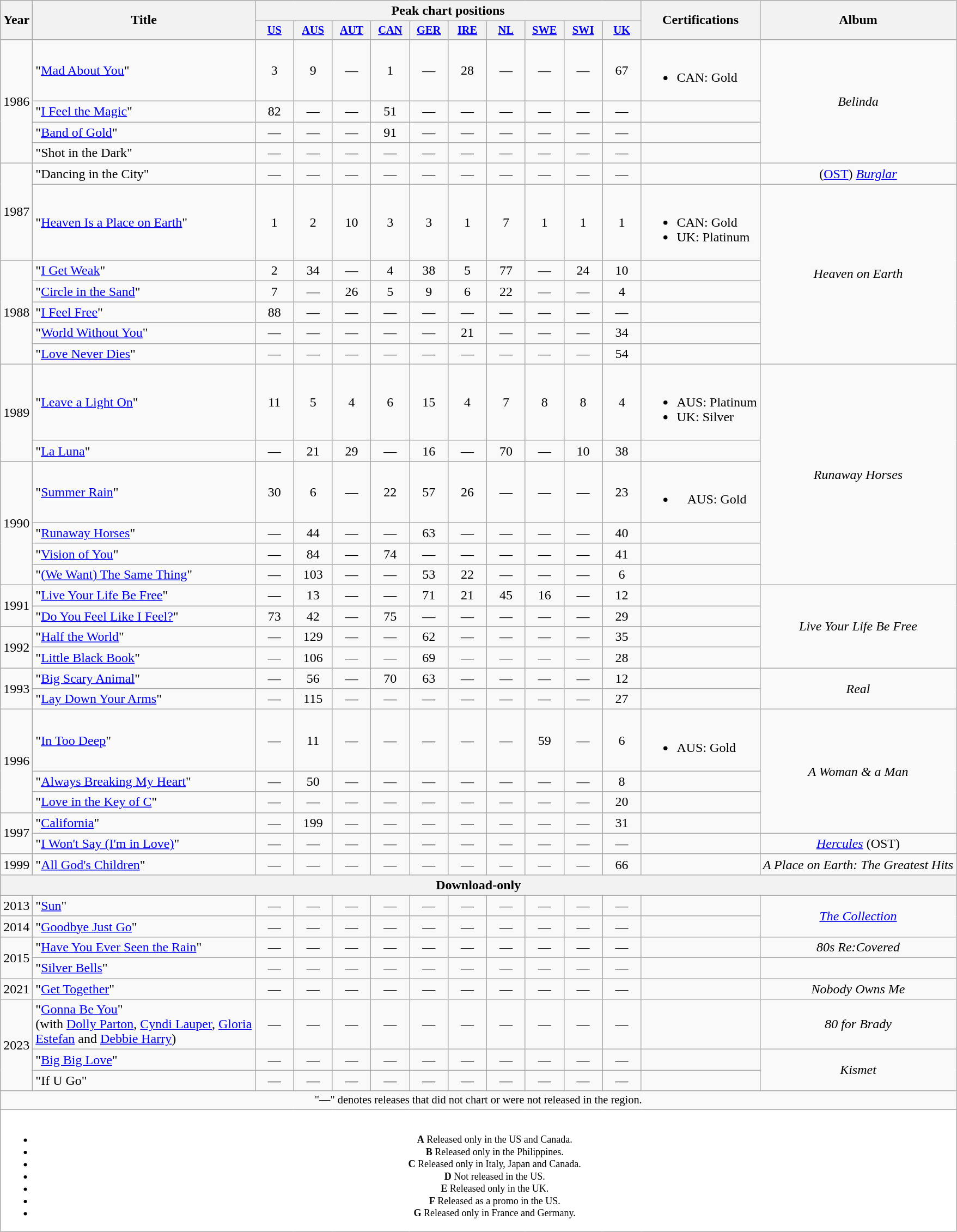<table class="wikitable" style="text-align:center;">
<tr>
<th rowspan=2>Year</th>
<th rowspan=2 width=265>Title</th>
<th colspan=10>Peak chart positions</th>
<th rowspan=2>Certifications</th>
<th rowspan=2>Album</th>
</tr>
<tr>
<th style="width:3em;font-size:85%"><a href='#'>US</a><br></th>
<th style="width:3em;font-size:85%"><a href='#'>AUS</a><br></th>
<th style="width:3em;font-size:85%"><a href='#'>AUT</a><br></th>
<th style="width:3em;font-size:85%"><a href='#'>CAN</a><br></th>
<th style="width:3em;font-size:85%"><a href='#'>GER</a><br></th>
<th style="width:3em;font-size:85%"><a href='#'>IRE</a><br></th>
<th style="width:3em;font-size:85%"><a href='#'>NL</a><br></th>
<th style="width:3em;font-size:85%"><a href='#'>SWE</a><br></th>
<th style="width:3em;font-size:85%"><a href='#'>SWI</a><br></th>
<th style="width:3em;font-size:85%"><a href='#'>UK</a><br></th>
</tr>
<tr>
<td rowspan=4>1986</td>
<td align=left>"<a href='#'>Mad About You</a>"</td>
<td>3</td>
<td>9</td>
<td>—</td>
<td>1</td>
<td>—</td>
<td>28</td>
<td>—</td>
<td>—</td>
<td>—</td>
<td>67</td>
<td align=left><br><ul><li>CAN: Gold</li></ul></td>
<td rowspan=4><em>Belinda</em></td>
</tr>
<tr>
<td align=left>"<a href='#'>I Feel the Magic</a>"</td>
<td>82</td>
<td>—</td>
<td>—</td>
<td>51</td>
<td>—</td>
<td>—</td>
<td>—</td>
<td>—</td>
<td>—</td>
<td>—</td>
<td align=left></td>
</tr>
<tr>
<td align=left>"<a href='#'>Band of Gold</a>" </td>
<td>—</td>
<td>—</td>
<td>—</td>
<td>91</td>
<td>—</td>
<td>—</td>
<td>—</td>
<td>—</td>
<td>—</td>
<td>—</td>
<td align=left></td>
</tr>
<tr>
<td align=left>"Shot in the Dark"</td>
<td>—</td>
<td>—</td>
<td>—</td>
<td>—</td>
<td>—</td>
<td>—</td>
<td>—</td>
<td>—</td>
<td>—</td>
<td>—</td>
<td align=left></td>
</tr>
<tr>
<td rowspan=2>1987</td>
<td align=left>"Dancing in the City"</td>
<td>—</td>
<td>—</td>
<td>—</td>
<td>—</td>
<td>—</td>
<td>—</td>
<td>—</td>
<td>—</td>
<td>—</td>
<td>—</td>
<td align=left></td>
<td>(<a href='#'>OST</a>) <em><a href='#'>Burglar</a></em></td>
</tr>
<tr>
<td align=left>"<a href='#'>Heaven Is a Place on Earth</a>"</td>
<td>1</td>
<td>2</td>
<td>10</td>
<td>3</td>
<td>3</td>
<td>1</td>
<td>7</td>
<td>1</td>
<td>1</td>
<td>1</td>
<td align=left><br><ul><li>CAN: Gold</li><li>UK: Platinum</li></ul></td>
<td rowspan=6><em>Heaven on Earth</em></td>
</tr>
<tr>
<td rowspan=5>1988</td>
<td align=left>"<a href='#'>I Get Weak</a>"</td>
<td>2</td>
<td>34</td>
<td>—</td>
<td>4</td>
<td>38</td>
<td>5</td>
<td>77</td>
<td>—</td>
<td>24</td>
<td>10</td>
<td align=left></td>
</tr>
<tr>
<td align=left>"<a href='#'>Circle in the Sand</a>"</td>
<td>7</td>
<td>—</td>
<td>26</td>
<td>5</td>
<td>9</td>
<td>6</td>
<td>22</td>
<td>—</td>
<td>—</td>
<td>4</td>
<td align=left></td>
</tr>
<tr>
<td align=left>"<a href='#'>I Feel Free</a>"</td>
<td>88</td>
<td>—</td>
<td>—</td>
<td>—</td>
<td>—</td>
<td>—</td>
<td>—</td>
<td>—</td>
<td>—</td>
<td>—</td>
<td align=left></td>
</tr>
<tr>
<td align=left>"<a href='#'>World Without You</a>"</td>
<td>—</td>
<td>—</td>
<td>—</td>
<td>—</td>
<td>—</td>
<td>21</td>
<td>—</td>
<td>—</td>
<td>—</td>
<td>34</td>
<td align=left></td>
</tr>
<tr>
<td align=left>"<a href='#'>Love Never Dies</a>"</td>
<td>—</td>
<td>—</td>
<td>—</td>
<td>—</td>
<td>—</td>
<td>—</td>
<td>—</td>
<td>—</td>
<td>—</td>
<td>54</td>
<td align=left></td>
</tr>
<tr>
<td rowspan=2>1989</td>
<td align=left>"<a href='#'>Leave a Light On</a>"</td>
<td>11</td>
<td>5</td>
<td>4</td>
<td>6</td>
<td>15</td>
<td>4</td>
<td>7</td>
<td>8</td>
<td>8</td>
<td>4</td>
<td align=left><br><ul><li>AUS: Platinum</li><li>UK: Silver</li></ul></td>
<td rowspan="6"><em>Runaway Horses</em></td>
</tr>
<tr>
<td align=left>"<a href='#'>La Luna</a>"</td>
<td>—</td>
<td>21</td>
<td>29</td>
<td>—</td>
<td>16</td>
<td>—</td>
<td>70</td>
<td>—</td>
<td>10</td>
<td>38</td>
<td align=left></td>
</tr>
<tr>
<td rowspan="4">1990</td>
<td align=left>"<a href='#'>Summer Rain</a>"</td>
<td>30</td>
<td>6</td>
<td>—</td>
<td>22</td>
<td>57</td>
<td>26</td>
<td>—</td>
<td>—</td>
<td>—</td>
<td>23</td>
<td><br><ul><li>AUS: Gold</li></ul></td>
</tr>
<tr>
<td align=left>"<a href='#'>Runaway Horses</a>"</td>
<td>—</td>
<td>44</td>
<td>—</td>
<td>—</td>
<td>63</td>
<td>—</td>
<td>—</td>
<td>—</td>
<td>—</td>
<td>40</td>
<td align=left></td>
</tr>
<tr>
<td align=left>"<a href='#'>Vision of You</a>"</td>
<td>—</td>
<td>84</td>
<td>—</td>
<td>74</td>
<td>—</td>
<td>—</td>
<td>—</td>
<td>—</td>
<td>—</td>
<td>41</td>
<td align=left></td>
</tr>
<tr>
<td align=left>"<a href='#'>(We Want) The Same Thing</a>"</td>
<td>—</td>
<td>103</td>
<td>—</td>
<td>—</td>
<td>53</td>
<td>22</td>
<td>—</td>
<td>—</td>
<td>—</td>
<td>6</td>
<td align=left></td>
</tr>
<tr>
<td rowspan=2>1991</td>
<td align=left>"<a href='#'>Live Your Life Be Free</a>"</td>
<td>—</td>
<td>13</td>
<td>—</td>
<td>—</td>
<td>71</td>
<td>21</td>
<td>45</td>
<td>16</td>
<td>—</td>
<td>12</td>
<td align=left></td>
<td rowspan=4><em>Live Your Life Be Free</em></td>
</tr>
<tr>
<td align=left>"<a href='#'>Do You Feel Like I Feel?</a>"</td>
<td>73</td>
<td>42</td>
<td>—</td>
<td>75</td>
<td>—</td>
<td>—</td>
<td>—</td>
<td>—</td>
<td>—</td>
<td>29</td>
<td align=left></td>
</tr>
<tr>
<td rowspan=2>1992</td>
<td align=left>"<a href='#'>Half the World</a>"</td>
<td>—</td>
<td>129</td>
<td>—</td>
<td>—</td>
<td>62</td>
<td>—</td>
<td>—</td>
<td>—</td>
<td>—</td>
<td>35</td>
<td align=left></td>
</tr>
<tr>
<td align=left>"<a href='#'>Little Black Book</a>"</td>
<td>—</td>
<td>106</td>
<td>—</td>
<td>—</td>
<td>69</td>
<td>—</td>
<td>—</td>
<td>—</td>
<td>—</td>
<td>28</td>
<td align=left></td>
</tr>
<tr>
<td rowspan=2>1993</td>
<td align=left>"<a href='#'>Big Scary Animal</a>"</td>
<td>—</td>
<td>56</td>
<td>—</td>
<td>70</td>
<td>63</td>
<td>—</td>
<td>—</td>
<td>—</td>
<td>—</td>
<td>12</td>
<td align=left></td>
<td rowspan=2><em>Real</em></td>
</tr>
<tr>
<td align=left>"<a href='#'>Lay Down Your Arms</a>"</td>
<td>—</td>
<td>115</td>
<td>—</td>
<td>—</td>
<td>—</td>
<td>—</td>
<td>—</td>
<td>—</td>
<td>—</td>
<td>27</td>
<td align=left></td>
</tr>
<tr>
<td rowspan=3>1996</td>
<td align=left>"<a href='#'>In Too Deep</a>"</td>
<td>—</td>
<td>11</td>
<td>—</td>
<td>—</td>
<td>—</td>
<td>—</td>
<td>—</td>
<td>59</td>
<td>—</td>
<td>6</td>
<td align=left><br><ul><li>AUS: Gold</li></ul></td>
<td rowspan=4><em>A Woman & a Man</em></td>
</tr>
<tr>
<td align=left>"<a href='#'>Always Breaking My Heart</a>"</td>
<td>—</td>
<td>50</td>
<td>—</td>
<td>—</td>
<td>—</td>
<td>—</td>
<td>—</td>
<td>—</td>
<td>—</td>
<td>8</td>
<td align=left></td>
</tr>
<tr>
<td align=left>"<a href='#'>Love in the Key of C</a>"</td>
<td>—</td>
<td>—</td>
<td>—</td>
<td>—</td>
<td>—</td>
<td>—</td>
<td>—</td>
<td>—</td>
<td>—</td>
<td>20</td>
<td align=left></td>
</tr>
<tr>
<td rowspan=2>1997</td>
<td align=left>"<a href='#'>California</a>"</td>
<td>—</td>
<td>199</td>
<td>—</td>
<td>—</td>
<td>—</td>
<td>—</td>
<td>—</td>
<td>—</td>
<td>—</td>
<td>31</td>
<td align=left></td>
</tr>
<tr>
<td align=left>"<a href='#'>I Won't Say (I'm in Love)</a>"</td>
<td>—</td>
<td>—</td>
<td>—</td>
<td>—</td>
<td>—</td>
<td>—</td>
<td>—</td>
<td>—</td>
<td>—</td>
<td>—</td>
<td align=left></td>
<td><em><a href='#'>Hercules</a></em> (OST)</td>
</tr>
<tr>
<td>1999</td>
<td align=left>"<a href='#'>All God's Children</a>"</td>
<td>—</td>
<td>—</td>
<td>—</td>
<td>—</td>
<td>—</td>
<td>—</td>
<td>—</td>
<td>—</td>
<td>—</td>
<td>66</td>
<td align=left></td>
<td><em>A Place on Earth: The Greatest Hits</em></td>
</tr>
<tr>
<th colspan=14>Download-only</th>
</tr>
<tr>
<td>2013</td>
<td align=left>"<a href='#'>Sun</a>"</td>
<td>—</td>
<td>—</td>
<td>—</td>
<td>—</td>
<td>—</td>
<td>—</td>
<td>—</td>
<td>—</td>
<td>—</td>
<td>—</td>
<td align=left></td>
<td rowspan=2><em><a href='#'>The Collection</a></em></td>
</tr>
<tr>
<td>2014</td>
<td align=left>"<a href='#'>Goodbye Just Go</a>"</td>
<td>—</td>
<td>—</td>
<td>—</td>
<td>—</td>
<td>—</td>
<td>—</td>
<td>—</td>
<td>—</td>
<td>—</td>
<td>—</td>
<td align=left></td>
</tr>
<tr>
<td rowspan=2>2015</td>
<td align=left>"<a href='#'>Have You Ever Seen the Rain</a>"</td>
<td>—</td>
<td>—</td>
<td>—</td>
<td>—</td>
<td>—</td>
<td>—</td>
<td>—</td>
<td>—</td>
<td>—</td>
<td>—</td>
<td align=left></td>
<td><em>80s Re:Covered</em></td>
</tr>
<tr>
<td align=left>"<a href='#'>Silver Bells</a>"</td>
<td>—</td>
<td>—</td>
<td>—</td>
<td>—</td>
<td>—</td>
<td>—</td>
<td>—</td>
<td>—</td>
<td>—</td>
<td>—</td>
<td align=left></td>
<td></td>
</tr>
<tr>
<td>2021</td>
<td align=left>"<a href='#'>Get Together</a>"</td>
<td>—</td>
<td>—</td>
<td>—</td>
<td>—</td>
<td>—</td>
<td>—</td>
<td>—</td>
<td>—</td>
<td>—</td>
<td>—</td>
<td align=left></td>
<td><em>Nobody Owns Me</em></td>
</tr>
<tr>
<td rowspan=3>2023</td>
<td align=left>"<a href='#'>Gonna Be You</a>"<br><span>(with <a href='#'>Dolly Parton</a>, <a href='#'>Cyndi Lauper</a>, <a href='#'>Gloria Estefan</a> and <a href='#'>Debbie Harry</a>)</span></td>
<td>—</td>
<td>—</td>
<td>—</td>
<td>—</td>
<td>—</td>
<td>—</td>
<td>—</td>
<td>—</td>
<td>—</td>
<td>—</td>
<td></td>
<td><em>80 for Brady</em></td>
</tr>
<tr>
<td align=left>"<a href='#'>Big Big Love</a>"</td>
<td>—</td>
<td>—</td>
<td>—</td>
<td>—</td>
<td>—</td>
<td>—</td>
<td>—</td>
<td>—</td>
<td>—</td>
<td>—</td>
<td></td>
<td rowspan=2><em>Kismet</em></td>
</tr>
<tr>
<td align=left>"If U Go"</td>
<td>—</td>
<td>—</td>
<td>—</td>
<td>—</td>
<td>—</td>
<td>—</td>
<td>—</td>
<td>—</td>
<td>—</td>
<td>—</td>
<td></td>
</tr>
<tr>
<td colspan=14 style="font-size: 85%">"—" denotes releases that did not chart or were not released in the region.</td>
</tr>
<tr>
<td width=100% colspan=14 style="font-size:9pt; background:#FFFFFF"><br><ul><li><strong>A</strong>  Released only in the US and Canada.</li><li><strong>B</strong>  Released only in the Philippines.</li><li><strong>C</strong>  Released only in Italy, Japan and Canada.</li><li><strong>D</strong>  Not released in the US.</li><li><strong>E</strong>  Released only in the UK.</li><li><strong>F</strong>  Released as a promo in the US.</li><li><strong>G</strong>  Released only in France and Germany.</li></ul></td>
</tr>
</table>
